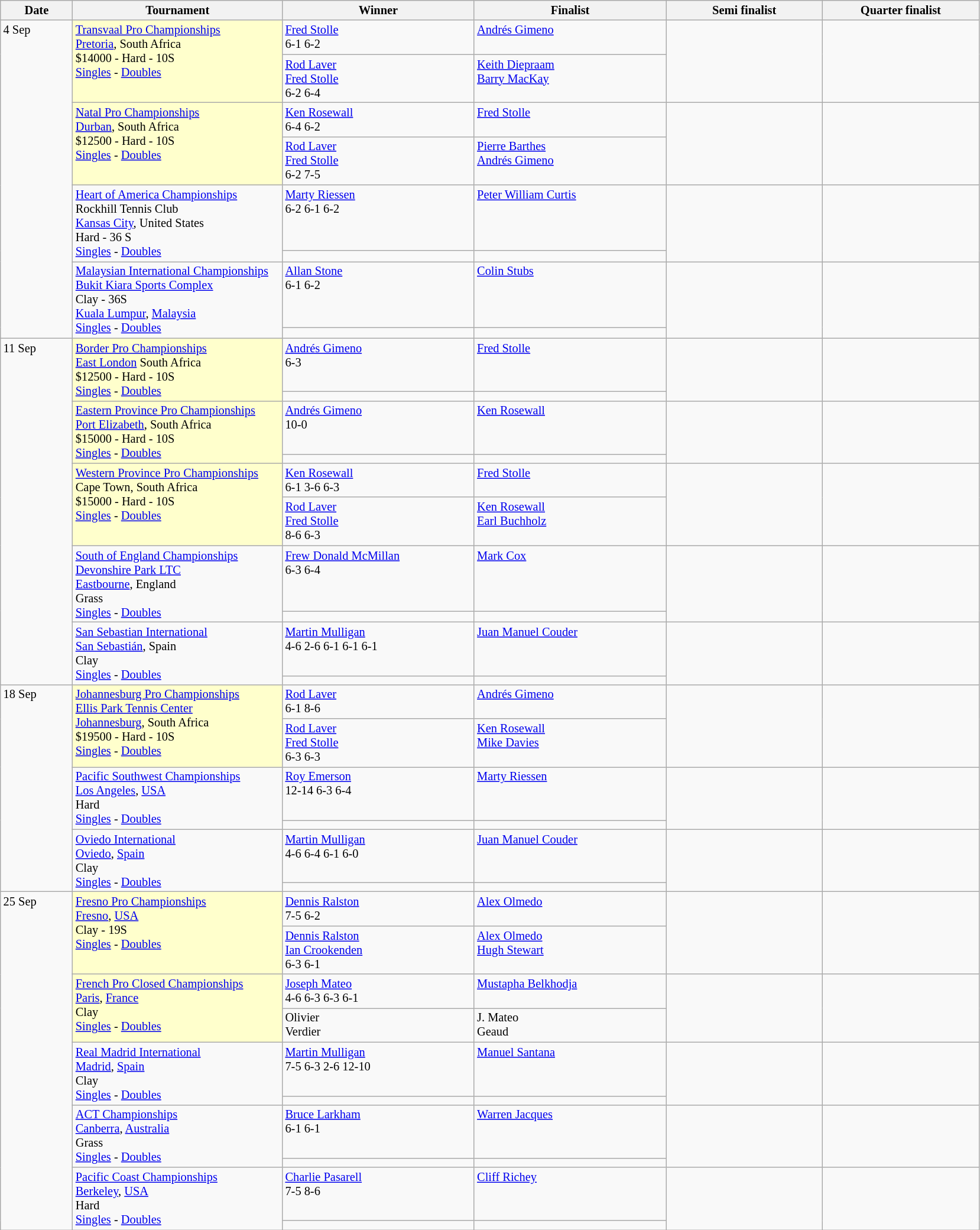<table class="wikitable" style="font-size:85%;">
<tr>
<th width="75">Date</th>
<th width="230">Tournament</th>
<th width="210">Winner</th>
<th width="210">Finalist</th>
<th width="170">Semi finalist</th>
<th width="170">Quarter finalist</th>
</tr>
<tr valign=top>
<td rowspan=8>4 Sep</td>
<td bgcolor="#ffc" rowspan=2><a href='#'>Transvaal Pro Championships</a><br><a href='#'>Pretoria</a>, South Africa<br>$14000 - Hard - 10S<br><a href='#'>Singles</a> - <a href='#'>Doubles</a></td>
<td> <a href='#'>Fred Stolle</a><br>6-1 6-2</td>
<td> <a href='#'>Andrés Gimeno</a></td>
<td rowspan=2></td>
<td rowspan=2></td>
</tr>
<tr valign=top>
<td> <a href='#'>Rod Laver</a><br> <a href='#'>Fred Stolle</a><br>6-2 6-4</td>
<td> <a href='#'>Keith Diepraam</a><br> <a href='#'>Barry MacKay</a></td>
</tr>
<tr valign=top>
<td bgcolor="#ffc" rowspan=2><a href='#'>Natal Pro Championships</a><br><a href='#'>Durban</a>, South Africa<br>$12500 - Hard - 10S<br><a href='#'>Singles</a> - <a href='#'>Doubles</a></td>
<td> <a href='#'>Ken Rosewall</a><br>6-4 6-2</td>
<td> <a href='#'>Fred Stolle</a></td>
<td rowspan=2></td>
<td rowspan=2></td>
</tr>
<tr valign=top>
<td> <a href='#'>Rod Laver</a><br> <a href='#'>Fred Stolle</a><br>6-2 7-5</td>
<td> <a href='#'>Pierre Barthes</a><br> <a href='#'>Andrés Gimeno</a></td>
</tr>
<tr valign=top>
<td rowspan=2><a href='#'>Heart of America Championships</a><br>Rockhill Tennis Club<br><a href='#'>Kansas City</a>, United States<br>Hard  - 36 S<br><a href='#'>Singles</a> - <a href='#'>Doubles</a></td>
<td> <a href='#'>Marty Riessen</a><br>6-2 6-1 6-2</td>
<td> <a href='#'>Peter William Curtis</a></td>
<td rowspan=2></td>
<td rowspan=2></td>
</tr>
<tr valign=top>
<td></td>
<td></td>
</tr>
<tr valign=top>
<td rowspan=2><a href='#'>Malaysian International Championships</a><br><a href='#'>Bukit Kiara Sports Complex</a><br>Clay - 36S<br><a href='#'>Kuala Lumpur</a>, <a href='#'>Malaysia</a><br><a href='#'>Singles</a> - <a href='#'>Doubles</a></td>
<td> <a href='#'>Allan Stone</a><br>6-1 6-2</td>
<td> <a href='#'>Colin Stubs</a></td>
<td rowspan=2></td>
<td rowspan=2></td>
</tr>
<tr valign=top>
<td></td>
<td></td>
</tr>
<tr valign=top>
<td rowspan=10>11 Sep</td>
<td bgcolor="#ffc" rowspan=2><a href='#'>Border Pro Championships</a><br><a href='#'>East London</a> South Africa<br>$12500 - Hard - 10S<br><a href='#'>Singles</a> - <a href='#'>Doubles</a></td>
<td> <a href='#'>Andrés Gimeno</a><br>6-3</td>
<td> <a href='#'>Fred Stolle</a></td>
<td rowspan=2></td>
<td rowspan=2></td>
</tr>
<tr valign=top>
<td></td>
<td></td>
</tr>
<tr valign=top>
<td bgcolor="#ffc" rowspan=2><a href='#'>Eastern Province Pro Championships</a><br><a href='#'>Port Elizabeth</a>, South Africa<br>$15000 - Hard - 10S<br><a href='#'>Singles</a> - <a href='#'>Doubles</a></td>
<td> <a href='#'>Andrés Gimeno</a><br>10-0</td>
<td> <a href='#'>Ken Rosewall</a></td>
<td rowspan=2></td>
<td rowspan=2></td>
</tr>
<tr valign=top>
<td></td>
<td></td>
</tr>
<tr valign=top>
<td bgcolor="#ffc" rowspan=2><a href='#'>Western Province Pro Championships</a><br>Cape Town, South Africa<br>$15000 - Hard - 10S<br><a href='#'>Singles</a> - <a href='#'>Doubles</a></td>
<td> <a href='#'>Ken Rosewall</a><br>6-1 3-6 6-3</td>
<td> <a href='#'>Fred Stolle</a></td>
<td rowspan=2></td>
<td rowspan=2></td>
</tr>
<tr valign=top>
<td> <a href='#'>Rod Laver</a><br> <a href='#'>Fred Stolle</a><br>8-6 6-3</td>
<td> <a href='#'>Ken Rosewall</a><br> <a href='#'>Earl Buchholz</a></td>
</tr>
<tr valign=top>
<td rowspan=2><a href='#'>South of England Championships</a><br><a href='#'>Devonshire Park LTC</a><br><a href='#'>Eastbourne</a>, England<br>Grass<br><a href='#'>Singles</a> - <a href='#'>Doubles</a></td>
<td> <a href='#'>Frew Donald McMillan</a><br>6-3 6-4</td>
<td> <a href='#'>Mark Cox</a></td>
<td rowspan=2></td>
<td rowspan=2></td>
</tr>
<tr valign=top>
<td></td>
<td></td>
</tr>
<tr valign=top>
<td rowspan=2><a href='#'>San Sebastian International</a><br><a href='#'>San Sebastián</a>, Spain<br>Clay<br><a href='#'>Singles</a> - <a href='#'>Doubles</a></td>
<td> <a href='#'>Martin Mulligan</a><br>4-6 2-6 6-1 6-1 6-1</td>
<td> <a href='#'>Juan Manuel Couder</a></td>
<td rowspan=2></td>
<td rowspan=2></td>
</tr>
<tr valign=top>
<td></td>
<td></td>
</tr>
<tr valign=top>
<td rowspan=6>18 Sep</td>
<td bgcolor="#ffc" rowspan=2><a href='#'>Johannesburg Pro Championships</a><br><a href='#'>Ellis Park Tennis Center</a><br><a href='#'>Johannesburg</a>, South Africa<br>$19500 - Hard - 10S<br><a href='#'>Singles</a> - <a href='#'>Doubles</a></td>
<td> <a href='#'>Rod Laver</a><br>6-1 8-6</td>
<td> <a href='#'>Andrés Gimeno</a></td>
<td rowspan=2></td>
<td rowspan=2></td>
</tr>
<tr valign=top>
<td> <a href='#'>Rod Laver</a><br> <a href='#'>Fred Stolle</a><br>6-3 6-3</td>
<td> <a href='#'>Ken Rosewall</a><br> <a href='#'>Mike Davies</a></td>
</tr>
<tr valign=top>
<td rowspan=2><a href='#'>Pacific Southwest Championships</a><br><a href='#'>Los Angeles</a>, <a href='#'>USA</a><br>Hard<br> <a href='#'>Singles</a> - <a href='#'>Doubles</a></td>
<td> <a href='#'>Roy Emerson</a><br>12-14 6-3 6-4</td>
<td> <a href='#'>Marty Riessen</a></td>
<td rowspan=2></td>
<td rowspan=2></td>
</tr>
<tr valign=top>
<td></td>
<td></td>
</tr>
<tr valign=top>
<td rowspan=2><a href='#'>Oviedo International</a><br><a href='#'>Oviedo</a>, <a href='#'>Spain</a><br>Clay<br><a href='#'>Singles</a> - <a href='#'>Doubles</a></td>
<td> <a href='#'>Martin Mulligan</a><br>4-6 6-4 6-1 6-0</td>
<td> <a href='#'>Juan Manuel Couder</a></td>
<td rowspan=2></td>
<td rowspan=2></td>
</tr>
<tr valign=top>
<td></td>
<td></td>
</tr>
<tr valign=top>
<td rowspan=12>25 Sep</td>
<td bgcolor="#ffc" rowspan=2><a href='#'>Fresno Pro Championships</a><br> <a href='#'>Fresno</a>, <a href='#'>USA</a><br>Clay - 19S<br><a href='#'>Singles</a> - <a href='#'>Doubles</a></td>
<td> <a href='#'>Dennis Ralston</a><br>7-5 6-2</td>
<td> <a href='#'>Alex Olmedo</a></td>
<td rowspan=2></td>
<td rowspan=2></td>
</tr>
<tr valign=top>
<td> <a href='#'>Dennis Ralston</a><br> <a href='#'>Ian Crookenden</a><br>6-3 6-1</td>
<td> <a href='#'>Alex Olmedo</a><br> <a href='#'>Hugh Stewart</a></td>
</tr>
<tr valign=top>
<td bgcolor="#ffc" rowspan=2><a href='#'>French Pro Closed Championships</a><br><a href='#'>Paris</a>, <a href='#'>France</a><br>Clay<br> <a href='#'>Singles</a> - <a href='#'>Doubles</a></td>
<td> <a href='#'>Joseph Mateo</a><br>4-6 6-3 6-3 6-1</td>
<td> <a href='#'>Mustapha Belkhodja</a></td>
<td rowspan=2></td>
<td rowspan=2></td>
</tr>
<tr valign=top>
<td> Olivier<br> Verdier<br></td>
<td> J. Mateo<br> Geaud</td>
</tr>
<tr valign=top>
<td rowspan=2><a href='#'>Real Madrid International</a><br> <a href='#'>Madrid</a>, <a href='#'>Spain</a><br> Clay<br><a href='#'>Singles</a> - <a href='#'>Doubles</a></td>
<td> <a href='#'>Martin Mulligan</a><br>7-5 6-3 2-6 12-10</td>
<td> <a href='#'>Manuel Santana</a></td>
<td rowspan=2></td>
<td rowspan=2></td>
</tr>
<tr valign=top>
<td></td>
<td></td>
</tr>
<tr valign=top>
<td rowspan=2><a href='#'>ACT Championships</a><br> <a href='#'>Canberra</a>, <a href='#'>Australia</a><br>Grass<br><a href='#'>Singles</a> - <a href='#'>Doubles</a></td>
<td> <a href='#'>Bruce Larkham</a><br>6-1 6-1</td>
<td> <a href='#'>Warren Jacques</a></td>
<td rowspan=2></td>
<td rowspan=2></td>
</tr>
<tr valign=top>
<td></td>
<td></td>
</tr>
<tr valign=top>
<td rowspan=2><a href='#'>Pacific Coast Championships</a><br> <a href='#'>Berkeley</a>, <a href='#'>USA</a><br>Hard<br> <a href='#'>Singles</a> - <a href='#'>Doubles</a></td>
<td> <a href='#'>Charlie Pasarell</a><br>7-5 8-6</td>
<td> <a href='#'>Cliff Richey</a></td>
<td rowspan=2></td>
<td rowspan=2></td>
</tr>
<tr valign=top>
<td></td>
<td></td>
</tr>
</table>
